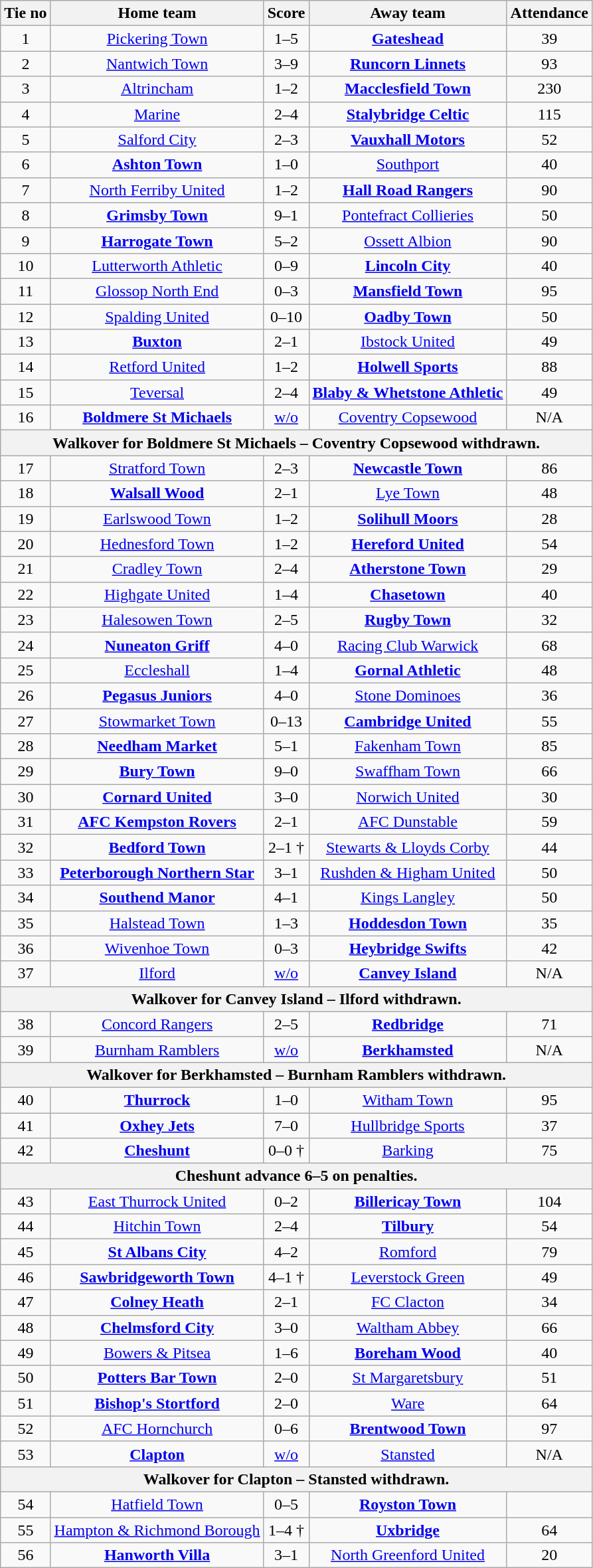<table class="wikitable" style="text-align:center">
<tr>
<th>Tie no</th>
<th>Home team</th>
<th>Score</th>
<th>Away team</th>
<th>Attendance</th>
</tr>
<tr>
<td>1</td>
<td><a href='#'>Pickering Town</a></td>
<td>1–5</td>
<td><strong><a href='#'>Gateshead</a></strong></td>
<td>39</td>
</tr>
<tr>
<td>2</td>
<td><a href='#'>Nantwich Town</a></td>
<td>3–9</td>
<td><strong><a href='#'>Runcorn Linnets</a></strong></td>
<td>93</td>
</tr>
<tr>
<td>3</td>
<td><a href='#'>Altrincham</a></td>
<td>1–2</td>
<td><strong><a href='#'>Macclesfield Town</a></strong></td>
<td>230</td>
</tr>
<tr>
<td>4</td>
<td><a href='#'>Marine</a></td>
<td>2–4</td>
<td><strong><a href='#'>Stalybridge Celtic</a></strong></td>
<td>115</td>
</tr>
<tr>
<td>5</td>
<td><a href='#'>Salford City</a></td>
<td>2–3</td>
<td><strong><a href='#'>Vauxhall Motors</a></strong></td>
<td>52</td>
</tr>
<tr>
<td>6</td>
<td><strong><a href='#'>Ashton Town</a></strong></td>
<td>1–0</td>
<td><a href='#'>Southport</a></td>
<td>40</td>
</tr>
<tr>
<td>7</td>
<td><a href='#'>North Ferriby United</a></td>
<td>1–2</td>
<td><strong><a href='#'>Hall Road Rangers</a></strong></td>
<td>90</td>
</tr>
<tr>
<td>8</td>
<td><strong><a href='#'>Grimsby Town</a></strong></td>
<td>9–1</td>
<td><a href='#'>Pontefract Collieries</a></td>
<td>50</td>
</tr>
<tr>
<td>9</td>
<td><strong><a href='#'>Harrogate Town</a></strong></td>
<td>5–2</td>
<td><a href='#'>Ossett Albion</a></td>
<td>90</td>
</tr>
<tr>
<td>10</td>
<td><a href='#'>Lutterworth Athletic</a></td>
<td>0–9</td>
<td><strong><a href='#'>Lincoln City</a></strong></td>
<td>40</td>
</tr>
<tr>
<td>11</td>
<td><a href='#'>Glossop North End</a></td>
<td>0–3</td>
<td><strong><a href='#'>Mansfield Town</a></strong></td>
<td>95</td>
</tr>
<tr>
<td>12</td>
<td><a href='#'>Spalding United</a></td>
<td>0–10</td>
<td><strong><a href='#'>Oadby Town</a></strong></td>
<td>50</td>
</tr>
<tr>
<td>13</td>
<td><strong><a href='#'>Buxton</a></strong></td>
<td>2–1</td>
<td><a href='#'>Ibstock United</a></td>
<td>49</td>
</tr>
<tr>
<td>14</td>
<td><a href='#'>Retford United</a></td>
<td>1–2</td>
<td><strong><a href='#'>Holwell Sports</a></strong></td>
<td>88</td>
</tr>
<tr>
<td>15</td>
<td><a href='#'>Teversal</a></td>
<td>2–4</td>
<td><strong><a href='#'>Blaby & Whetstone Athletic</a></strong></td>
<td>49</td>
</tr>
<tr>
<td>16</td>
<td><strong><a href='#'>Boldmere St Michaels</a></strong></td>
<td><a href='#'>w/o</a></td>
<td><a href='#'>Coventry Copsewood</a></td>
<td>N/A</td>
</tr>
<tr>
<th colspan="5">Walkover for Boldmere St Michaels – Coventry Copsewood withdrawn.</th>
</tr>
<tr>
<td>17</td>
<td><a href='#'>Stratford Town</a></td>
<td>2–3</td>
<td><strong><a href='#'>Newcastle Town</a></strong></td>
<td>86</td>
</tr>
<tr>
<td>18</td>
<td><strong><a href='#'>Walsall Wood</a></strong></td>
<td>2–1</td>
<td><a href='#'>Lye Town</a></td>
<td>48</td>
</tr>
<tr>
<td>19</td>
<td><a href='#'>Earlswood Town</a></td>
<td>1–2</td>
<td><strong><a href='#'>Solihull Moors</a></strong></td>
<td>28</td>
</tr>
<tr>
<td>20</td>
<td><a href='#'>Hednesford Town</a></td>
<td>1–2</td>
<td><strong><a href='#'>Hereford United</a></strong></td>
<td>54</td>
</tr>
<tr>
<td>21</td>
<td><a href='#'>Cradley Town</a></td>
<td>2–4</td>
<td><strong><a href='#'>Atherstone Town</a></strong></td>
<td>29</td>
</tr>
<tr>
<td>22</td>
<td><a href='#'>Highgate United</a></td>
<td>1–4</td>
<td><strong><a href='#'>Chasetown</a></strong></td>
<td>40</td>
</tr>
<tr>
<td>23</td>
<td><a href='#'>Halesowen Town</a></td>
<td>2–5</td>
<td><strong><a href='#'>Rugby Town</a></strong></td>
<td>32</td>
</tr>
<tr>
<td>24</td>
<td><strong><a href='#'>Nuneaton Griff</a></strong></td>
<td>4–0</td>
<td><a href='#'>Racing Club Warwick</a></td>
<td>68</td>
</tr>
<tr>
<td>25</td>
<td><a href='#'>Eccleshall</a></td>
<td>1–4</td>
<td><strong><a href='#'>Gornal Athletic</a></strong></td>
<td>48</td>
</tr>
<tr>
<td>26</td>
<td><strong><a href='#'>Pegasus Juniors</a></strong></td>
<td>4–0</td>
<td><a href='#'>Stone Dominoes</a></td>
<td>36</td>
</tr>
<tr>
<td>27</td>
<td><a href='#'>Stowmarket Town</a></td>
<td>0–13</td>
<td><strong><a href='#'>Cambridge United</a></strong></td>
<td>55</td>
</tr>
<tr>
<td>28</td>
<td><strong><a href='#'>Needham Market</a></strong></td>
<td>5–1</td>
<td><a href='#'>Fakenham Town</a></td>
<td>85</td>
</tr>
<tr>
<td>29</td>
<td><strong><a href='#'>Bury Town</a></strong></td>
<td>9–0</td>
<td><a href='#'>Swaffham Town</a></td>
<td>66</td>
</tr>
<tr>
<td>30</td>
<td><strong><a href='#'>Cornard United</a></strong></td>
<td>3–0</td>
<td><a href='#'>Norwich United</a></td>
<td>30</td>
</tr>
<tr>
<td>31</td>
<td><strong><a href='#'>AFC Kempston Rovers</a></strong></td>
<td>2–1</td>
<td><a href='#'>AFC Dunstable</a></td>
<td>59</td>
</tr>
<tr>
<td>32</td>
<td><strong><a href='#'>Bedford Town</a></strong></td>
<td>2–1 †</td>
<td><a href='#'>Stewarts & Lloyds Corby</a></td>
<td>44</td>
</tr>
<tr>
<td>33</td>
<td><strong><a href='#'>Peterborough Northern Star</a></strong></td>
<td>3–1</td>
<td><a href='#'>Rushden & Higham United</a></td>
<td>50</td>
</tr>
<tr>
<td>34</td>
<td><strong><a href='#'>Southend Manor</a></strong></td>
<td>4–1</td>
<td><a href='#'>Kings Langley</a></td>
<td>50</td>
</tr>
<tr>
<td>35</td>
<td><a href='#'>Halstead Town</a></td>
<td>1–3</td>
<td><strong><a href='#'>Hoddesdon Town</a></strong></td>
<td>35</td>
</tr>
<tr>
<td>36</td>
<td><a href='#'>Wivenhoe Town</a></td>
<td>0–3</td>
<td><strong><a href='#'>Heybridge Swifts</a></strong></td>
<td>42</td>
</tr>
<tr>
<td>37</td>
<td><a href='#'>Ilford</a></td>
<td><a href='#'>w/o</a></td>
<td><strong><a href='#'>Canvey Island</a></strong></td>
<td>N/A</td>
</tr>
<tr>
<th colspan="5">Walkover for Canvey Island – Ilford withdrawn.</th>
</tr>
<tr>
<td>38</td>
<td><a href='#'>Concord Rangers</a></td>
<td>2–5</td>
<td><strong><a href='#'>Redbridge</a></strong></td>
<td>71</td>
</tr>
<tr>
<td>39</td>
<td><a href='#'>Burnham Ramblers</a></td>
<td><a href='#'>w/o</a></td>
<td><strong><a href='#'>Berkhamsted</a></strong></td>
<td>N/A</td>
</tr>
<tr>
<th colspan="5">Walkover for Berkhamsted – Burnham Ramblers withdrawn.</th>
</tr>
<tr>
<td>40</td>
<td><strong><a href='#'>Thurrock</a></strong></td>
<td>1–0</td>
<td><a href='#'>Witham Town</a></td>
<td>95</td>
</tr>
<tr>
<td>41</td>
<td><strong><a href='#'>Oxhey Jets</a></strong></td>
<td>7–0</td>
<td><a href='#'>Hullbridge Sports</a></td>
<td>37</td>
</tr>
<tr>
<td>42</td>
<td><strong><a href='#'>Cheshunt</a></strong></td>
<td>0–0 †</td>
<td><a href='#'>Barking</a></td>
<td>75</td>
</tr>
<tr>
<th colspan="5">Cheshunt advance 6–5 on penalties.</th>
</tr>
<tr>
<td>43</td>
<td><a href='#'>East Thurrock United</a></td>
<td>0–2</td>
<td><strong><a href='#'>Billericay Town</a></strong></td>
<td>104</td>
</tr>
<tr>
<td>44</td>
<td><a href='#'>Hitchin Town</a></td>
<td>2–4</td>
<td><strong><a href='#'>Tilbury</a></strong></td>
<td>54</td>
</tr>
<tr>
<td>45</td>
<td><strong><a href='#'>St Albans City</a></strong></td>
<td>4–2</td>
<td><a href='#'>Romford</a></td>
<td>79</td>
</tr>
<tr>
<td>46</td>
<td><strong><a href='#'>Sawbridgeworth Town</a></strong></td>
<td>4–1 †</td>
<td><a href='#'>Leverstock Green</a></td>
<td>49</td>
</tr>
<tr>
<td>47</td>
<td><strong><a href='#'>Colney Heath</a></strong></td>
<td>2–1</td>
<td><a href='#'>FC Clacton</a></td>
<td>34</td>
</tr>
<tr>
<td>48</td>
<td><strong><a href='#'>Chelmsford City</a></strong></td>
<td>3–0</td>
<td><a href='#'>Waltham Abbey</a></td>
<td>66</td>
</tr>
<tr>
<td>49</td>
<td><a href='#'>Bowers & Pitsea</a></td>
<td>1–6</td>
<td><strong><a href='#'>Boreham Wood</a></strong></td>
<td>40</td>
</tr>
<tr>
<td>50</td>
<td><strong><a href='#'>Potters Bar Town</a></strong></td>
<td>2–0</td>
<td><a href='#'>St Margaretsbury</a></td>
<td>51</td>
</tr>
<tr>
<td>51</td>
<td><strong><a href='#'>Bishop's Stortford</a></strong></td>
<td>2–0</td>
<td><a href='#'>Ware</a></td>
<td>64</td>
</tr>
<tr>
<td>52</td>
<td><a href='#'>AFC Hornchurch</a></td>
<td>0–6</td>
<td><strong><a href='#'>Brentwood Town</a></strong></td>
<td>97</td>
</tr>
<tr>
<td>53</td>
<td><strong><a href='#'>Clapton</a></strong></td>
<td><a href='#'>w/o</a></td>
<td><a href='#'>Stansted</a></td>
<td>N/A</td>
</tr>
<tr>
<th colspan="5">Walkover for Clapton – Stansted withdrawn.</th>
</tr>
<tr>
<td>54</td>
<td><a href='#'>Hatfield Town</a></td>
<td>0–5</td>
<td><strong><a href='#'>Royston Town</a></strong></td>
<td></td>
</tr>
<tr>
<td>55</td>
<td><a href='#'>Hampton & Richmond Borough</a></td>
<td>1–4 †</td>
<td><strong><a href='#'>Uxbridge</a></strong></td>
<td>64</td>
</tr>
<tr>
<td>56</td>
<td><strong><a href='#'>Hanworth Villa</a></strong></td>
<td>3–1</td>
<td><a href='#'>North Greenford United</a></td>
<td>20</td>
</tr>
</table>
